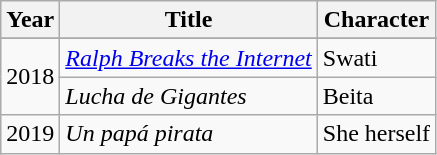<table class="wikitable">
<tr>
<th><strong>Year</strong></th>
<th><strong>Title</strong></th>
<th><strong>Character</strong></th>
</tr>
<tr>
</tr>
<tr>
<td rowspan="2">2018</td>
<td><em><a href='#'>Ralph Breaks the Internet</a></em></td>
<td>Swati</td>
</tr>
<tr>
<td><em>Lucha de Gigantes</em></td>
<td>Beita</td>
</tr>
<tr>
<td>2019</td>
<td><em>Un papá pirata</em></td>
<td>She herself</td>
</tr>
</table>
